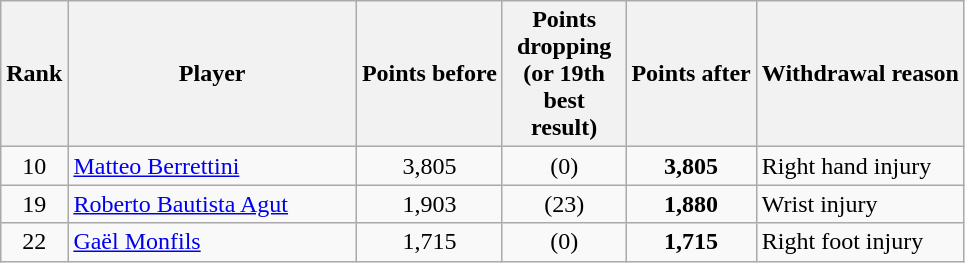<table class="wikitable sortable">
<tr>
<th>Rank</th>
<th style="width:185px;">Player</th>
<th>Points before</th>
<th style="width:75px;">Points dropping (or 19th best result)</th>
<th>Points after</th>
<th>Withdrawal reason</th>
</tr>
<tr>
<td style="text-align:center;">10</td>
<td> <a href='#'>Matteo Berrettini</a></td>
<td style="text-align:center;">3,805</td>
<td style="text-align:center;">(0)</td>
<td style="text-align:center;"><strong>3,805</strong></td>
<td>Right hand injury</td>
</tr>
<tr>
<td style="text-align:center;">19</td>
<td> <a href='#'>Roberto Bautista Agut</a></td>
<td style="text-align:center;">1,903</td>
<td style="text-align:center;">(23)</td>
<td style="text-align:center;"><strong>1,880</strong></td>
<td>Wrist injury</td>
</tr>
<tr>
<td style="text-align:center;">22</td>
<td> <a href='#'>Gaël Monfils</a></td>
<td style="text-align:center;">1,715</td>
<td style="text-align:center;">(0)</td>
<td style="text-align:center;"><strong>1,715</strong></td>
<td>Right foot injury</td>
</tr>
</table>
